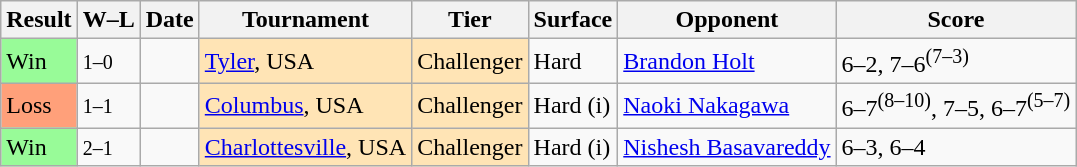<table class="sortable wikitable">
<tr>
<th>Result</th>
<th class="unsortable">W–L</th>
<th>Date</th>
<th>Tournament</th>
<th>Tier</th>
<th>Surface</th>
<th>Opponent</th>
<th class="unsortable">Score</th>
</tr>
<tr>
<td bgcolor=98FB98>Win</td>
<td><small>1–0</small></td>
<td><a href='#'></a></td>
<td style="background:moccasin;"><a href='#'>Tyler</a>, USA</td>
<td style="background:moccasin;">Challenger</td>
<td>Hard</td>
<td> <a href='#'>Brandon Holt</a></td>
<td>6–2, 7–6<sup>(7–3)</sup></td>
</tr>
<tr>
<td bgcolor=FFA07A>Loss</td>
<td><small>1–1</small></td>
<td><a href='#'></a></td>
<td style="background:moccasin;"><a href='#'>Columbus</a>, USA</td>
<td style="background:moccasin;">Challenger</td>
<td>Hard (i)</td>
<td> <a href='#'>Naoki Nakagawa</a></td>
<td>6–7<sup>(8–10)</sup>, 7–5, 6–7<sup>(5–7)</sup></td>
</tr>
<tr>
<td bgcolor=98FB98>Win</td>
<td><small>2–1</small></td>
<td><a href='#'></a></td>
<td style="background:moccasin;"><a href='#'>Charlottesville</a>, USA</td>
<td style="background:moccasin;">Challenger</td>
<td>Hard (i)</td>
<td> <a href='#'>Nishesh Basavareddy</a></td>
<td>6–3, 6–4</td>
</tr>
</table>
